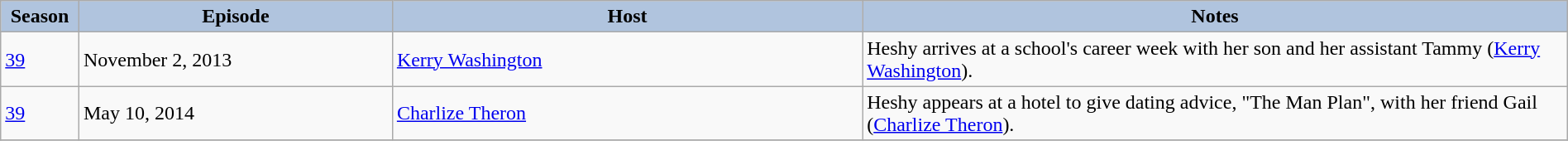<table class="wikitable" style="width:100%;">
<tr>
<th style="background:#B0C4DE;" width="5%">Season</th>
<th style="background:#B0C4DE;" width="20%">Episode</th>
<th style="background:#B0C4DE;" width="30%">Host</th>
<th style="background:#B0C4DE;" width="45%">Notes</th>
</tr>
<tr>
<td><a href='#'>39</a></td>
<td>November 2, 2013</td>
<td><a href='#'>Kerry Washington</a></td>
<td>Heshy arrives at a school's career week with her son and her assistant Tammy (<a href='#'>Kerry Washington</a>).</td>
</tr>
<tr>
<td><a href='#'>39</a></td>
<td>May 10, 2014</td>
<td><a href='#'>Charlize Theron</a></td>
<td>Heshy appears at a hotel to give dating advice, "The Man Plan", with her friend Gail (<a href='#'>Charlize Theron</a>).</td>
</tr>
<tr>
</tr>
</table>
